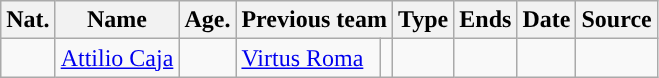<table class="wikitable sortable">
<tr>
<th>Nat.</th>
<th>Name</th>
<th>Age.</th>
<th colspan=2>Previous team</th>
<th>Type</th>
<th>Ends</th>
<th>Date</th>
<th>Source</th>
</tr>
<tr>
<td></td>
<td><a href='#'>Attilio Caja</a></td>
<td></td>
<td><a href='#'>Virtus Roma</a></td>
<td></td>
<td></td>
<td></td>
<td></td>
<td></td>
</tr>
</table>
